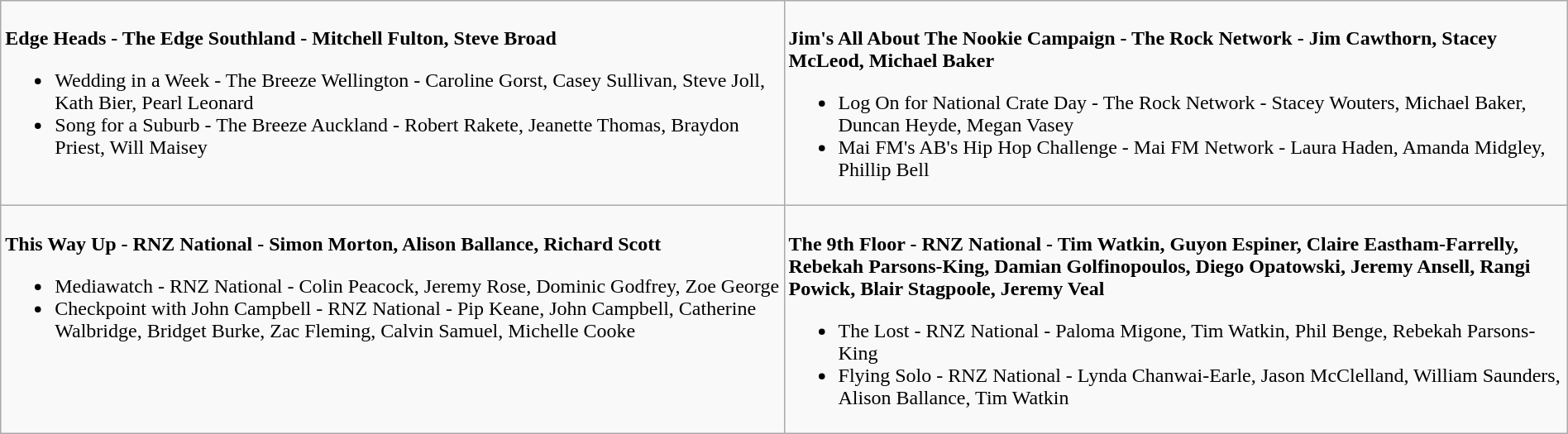<table class=wikitable width="100%">
<tr>
<td valign="top" width="50%"><br>
<strong>Edge Heads - The Edge Southland - Mitchell Fulton, Steve Broad</strong><ul><li>Wedding in a Week - The Breeze Wellington - Caroline Gorst, Casey Sullivan, Steve Joll, Kath Bier, Pearl Leonard</li><li>Song for a Suburb - The Breeze Auckland - Robert Rakete, Jeanette Thomas, Braydon Priest, Will Maisey</li></ul></td>
<td valign="top"  width="50%"><br>
<strong>Jim's All About The Nookie Campaign - The Rock Network - Jim Cawthorn, Stacey McLeod, Michael Baker</strong><ul><li>Log On for National Crate Day - The Rock Network - Stacey Wouters, Michael Baker, Duncan Heyde, Megan Vasey</li><li>Mai FM's AB's Hip Hop Challenge - Mai FM Network - Laura Haden, Amanda Midgley, Phillip Bell</li></ul></td>
</tr>
<tr>
<td valign="top" width="50%"><br>
<strong>This Way Up - RNZ National - Simon Morton, Alison Ballance, Richard Scott</strong><ul><li>Mediawatch - RNZ National - Colin Peacock, Jeremy Rose, Dominic Godfrey, Zoe George</li><li>Checkpoint with John Campbell - RNZ National - Pip Keane, John Campbell, Catherine Walbridge, Bridget Burke, Zac Fleming, Calvin Samuel, Michelle Cooke</li></ul></td>
<td valign="top"  width="50%"><br>
<strong>The 9th Floor - RNZ National - Tim Watkin, Guyon Espiner, Claire Eastham-Farrelly, Rebekah Parsons-King, Damian Golfinopoulos, Diego Opatowski, Jeremy Ansell, Rangi Powick, Blair Stagpoole, Jeremy Veal</strong><ul><li>The Lost - RNZ National - Paloma Migone, Tim Watkin, Phil Benge, Rebekah Parsons-King</li><li>Flying Solo - RNZ National - Lynda Chanwai-Earle, Jason McClelland, William Saunders, Alison Ballance, Tim Watkin</li></ul></td>
</tr>
</table>
